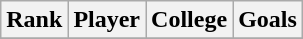<table class="wikitable" style="text-align:center">
<tr>
<th>Rank</th>
<th>Player</th>
<th>College</th>
<th>Goals</th>
</tr>
<tr>
</tr>
</table>
